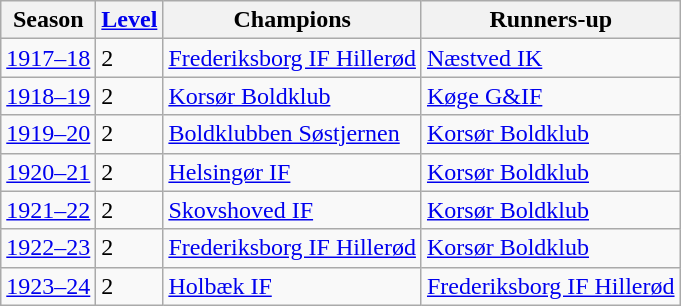<table class="sortable wikitable plainrowheaders">
<tr>
<th>Season</th>
<th><a href='#'>Level</a></th>
<th>Champions</th>
<th>Runners-up</th>
</tr>
<tr>
<td><a href='#'>1917–18</a></td>
<td>2</td>
<td><a href='#'>Frederiksborg IF Hillerød</a></td>
<td><a href='#'>Næstved IK</a></td>
</tr>
<tr>
<td><a href='#'>1918–19</a></td>
<td>2</td>
<td><a href='#'>Korsør Boldklub</a></td>
<td><a href='#'>Køge G&IF</a></td>
</tr>
<tr>
<td><a href='#'>1919–20</a></td>
<td>2</td>
<td><a href='#'>Boldklubben Søstjernen</a></td>
<td><a href='#'>Korsør Boldklub</a></td>
</tr>
<tr>
<td><a href='#'>1920–21</a></td>
<td>2</td>
<td><a href='#'>Helsingør IF</a></td>
<td><a href='#'>Korsør Boldklub</a></td>
</tr>
<tr>
<td><a href='#'>1921–22</a></td>
<td>2</td>
<td><a href='#'>Skovshoved IF</a></td>
<td><a href='#'>Korsør Boldklub</a></td>
</tr>
<tr>
<td><a href='#'>1922–23</a></td>
<td>2</td>
<td><a href='#'>Frederiksborg IF Hillerød</a></td>
<td><a href='#'>Korsør Boldklub</a></td>
</tr>
<tr>
<td><a href='#'>1923–24</a></td>
<td>2</td>
<td><a href='#'>Holbæk IF</a></td>
<td><a href='#'>Frederiksborg IF Hillerød</a></td>
</tr>
</table>
